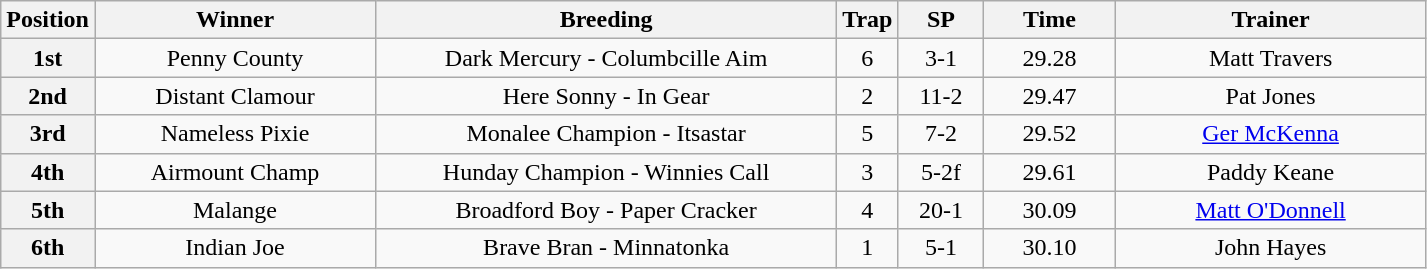<table class="wikitable" style="text-align: center">
<tr>
<th width=30>Position</th>
<th width=180>Winner</th>
<th width=300>Breeding</th>
<th width=30>Trap</th>
<th width=50>SP</th>
<th width=80>Time</th>
<th width=200>Trainer</th>
</tr>
<tr>
<th>1st</th>
<td>Penny County</td>
<td>Dark Mercury - Columbcille Aim</td>
<td>6</td>
<td>3-1</td>
<td>29.28</td>
<td>Matt Travers</td>
</tr>
<tr>
<th>2nd</th>
<td>Distant Clamour</td>
<td>Here Sonny - In Gear</td>
<td>2</td>
<td>11-2</td>
<td>29.47</td>
<td>Pat Jones</td>
</tr>
<tr>
<th>3rd</th>
<td>Nameless Pixie</td>
<td>Monalee Champion - Itsastar</td>
<td>5</td>
<td>7-2</td>
<td>29.52</td>
<td><a href='#'>Ger McKenna</a></td>
</tr>
<tr>
<th>4th</th>
<td>Airmount Champ</td>
<td>Hunday Champion - Winnies Call</td>
<td>3</td>
<td>5-2f</td>
<td>29.61</td>
<td>Paddy Keane</td>
</tr>
<tr>
<th>5th</th>
<td>Malange</td>
<td>Broadford Boy - Paper Cracker</td>
<td>4</td>
<td>20-1</td>
<td>30.09</td>
<td><a href='#'>Matt O'Donnell</a></td>
</tr>
<tr>
<th>6th</th>
<td>Indian Joe</td>
<td>Brave Bran - Minnatonka</td>
<td>1</td>
<td>5-1</td>
<td>30.10</td>
<td>John Hayes</td>
</tr>
</table>
